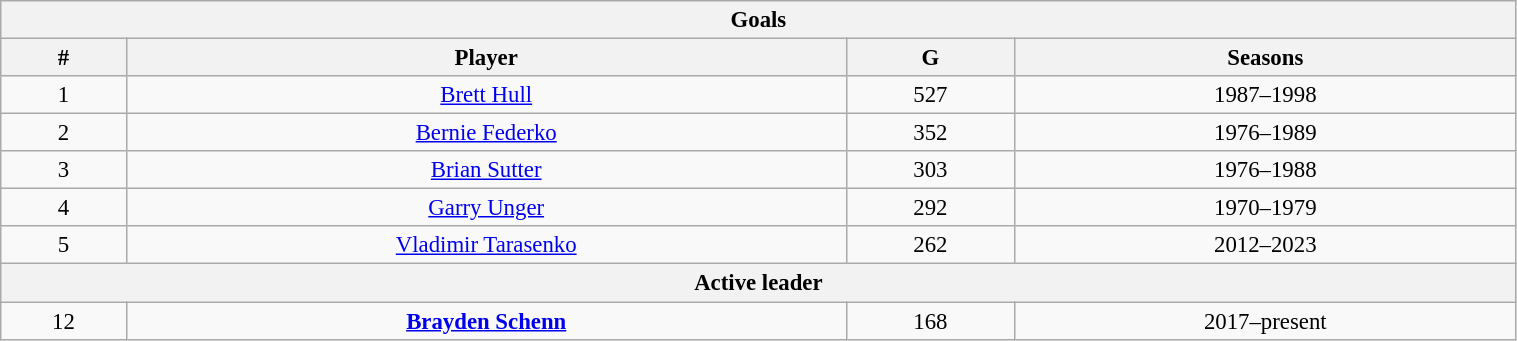<table class="wikitable" style="text-align: center; font-size: 95%" width="80%">
<tr>
<th colspan="4">Goals</th>
</tr>
<tr>
<th>#</th>
<th>Player</th>
<th>G</th>
<th>Seasons</th>
</tr>
<tr>
<td>1</td>
<td><a href='#'>Brett Hull</a></td>
<td>527</td>
<td>1987–1998</td>
</tr>
<tr>
<td>2</td>
<td><a href='#'>Bernie Federko</a></td>
<td>352</td>
<td>1976–1989</td>
</tr>
<tr>
<td>3</td>
<td><a href='#'>Brian Sutter</a></td>
<td>303</td>
<td>1976–1988</td>
</tr>
<tr>
<td>4</td>
<td><a href='#'>Garry Unger</a></td>
<td>292</td>
<td>1970–1979</td>
</tr>
<tr>
<td>5</td>
<td><a href='#'>Vladimir Tarasenko</a></td>
<td>262</td>
<td>2012–2023</td>
</tr>
<tr>
<th colspan="4">Active leader</th>
</tr>
<tr>
<td>12</td>
<td><strong><a href='#'>Brayden Schenn</a></strong></td>
<td>168</td>
<td>2017–present</td>
</tr>
</table>
